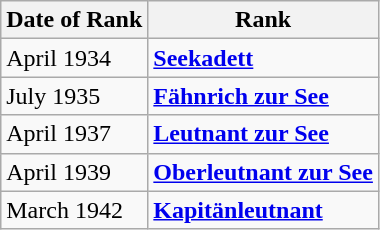<table class="wikitable">
<tr>
<th>Date of Rank</th>
<th>Rank</th>
</tr>
<tr>
<td>April 1934</td>
<td><strong><a href='#'>Seekadett</a></strong></td>
</tr>
<tr>
<td>July 1935</td>
<td><strong><a href='#'>Fähnrich zur See</a></strong></td>
</tr>
<tr>
<td>April 1937</td>
<td><strong><a href='#'>Leutnant zur See</a></strong></td>
</tr>
<tr>
<td>April 1939</td>
<td><strong><a href='#'>Oberleutnant zur See</a></strong></td>
</tr>
<tr>
<td>March 1942</td>
<td><strong><a href='#'>Kapitänleutnant</a></strong></td>
</tr>
</table>
